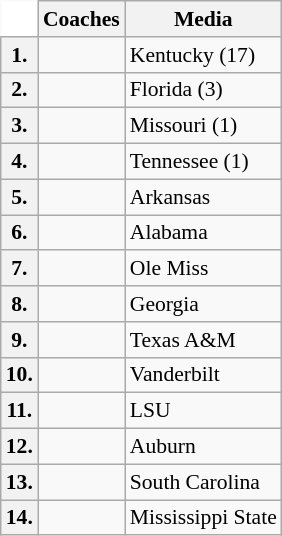<table class="wikitable" style="white-space:nowrap; font-size:90%;">
<tr>
<td ! colspan=1 style="background:white; border-top-style:hidden; border-left-style:hidden;"></td>
<th>Coaches</th>
<th>Media</th>
</tr>
<tr>
<th>1.</th>
<td></td>
<td>Kentucky (17)</td>
</tr>
<tr>
<th>2.</th>
<td></td>
<td>Florida (3)</td>
</tr>
<tr>
<th>3.</th>
<td></td>
<td>Missouri (1)</td>
</tr>
<tr>
<th>4.</th>
<td></td>
<td>Tennessee (1)</td>
</tr>
<tr>
<th>5.</th>
<td></td>
<td>Arkansas</td>
</tr>
<tr>
<th>6.</th>
<td></td>
<td>Alabama</td>
</tr>
<tr>
<th>7.</th>
<td></td>
<td>Ole Miss</td>
</tr>
<tr>
<th>8.</th>
<td></td>
<td>Georgia</td>
</tr>
<tr>
<th>9.</th>
<td></td>
<td>Texas A&M</td>
</tr>
<tr>
<th>10.</th>
<td></td>
<td>Vanderbilt</td>
</tr>
<tr>
<th>11.</th>
<td></td>
<td>LSU</td>
</tr>
<tr>
<th>12.</th>
<td></td>
<td>Auburn</td>
</tr>
<tr>
<th>13.</th>
<td></td>
<td>South Carolina</td>
</tr>
<tr>
<th>14.</th>
<td></td>
<td>Mississippi State</td>
</tr>
</table>
